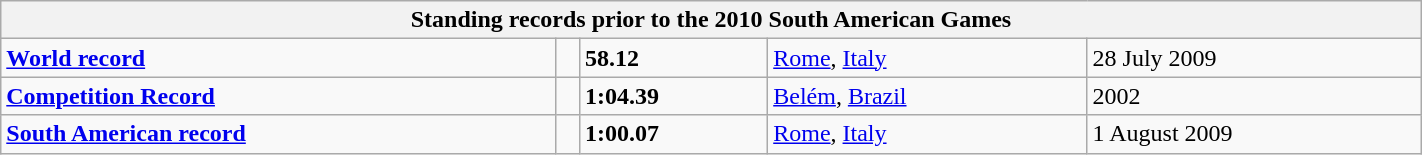<table class="wikitable" width=75%>
<tr>
<th colspan="5">Standing records prior to the 2010 South American Games</th>
</tr>
<tr>
<td><strong><a href='#'>World record</a></strong></td>
<td></td>
<td><strong>58.12</strong></td>
<td><a href='#'>Rome</a>, <a href='#'>Italy</a></td>
<td>28 July 2009</td>
</tr>
<tr>
<td><strong><a href='#'>Competition Record</a></strong></td>
<td></td>
<td><strong>1:04.39</strong></td>
<td><a href='#'>Belém</a>, <a href='#'>Brazil</a></td>
<td>2002</td>
</tr>
<tr>
<td><strong><a href='#'>South American record</a></strong></td>
<td></td>
<td><strong>1:00.07</strong></td>
<td><a href='#'>Rome</a>, <a href='#'>Italy</a></td>
<td>1 August 2009</td>
</tr>
</table>
